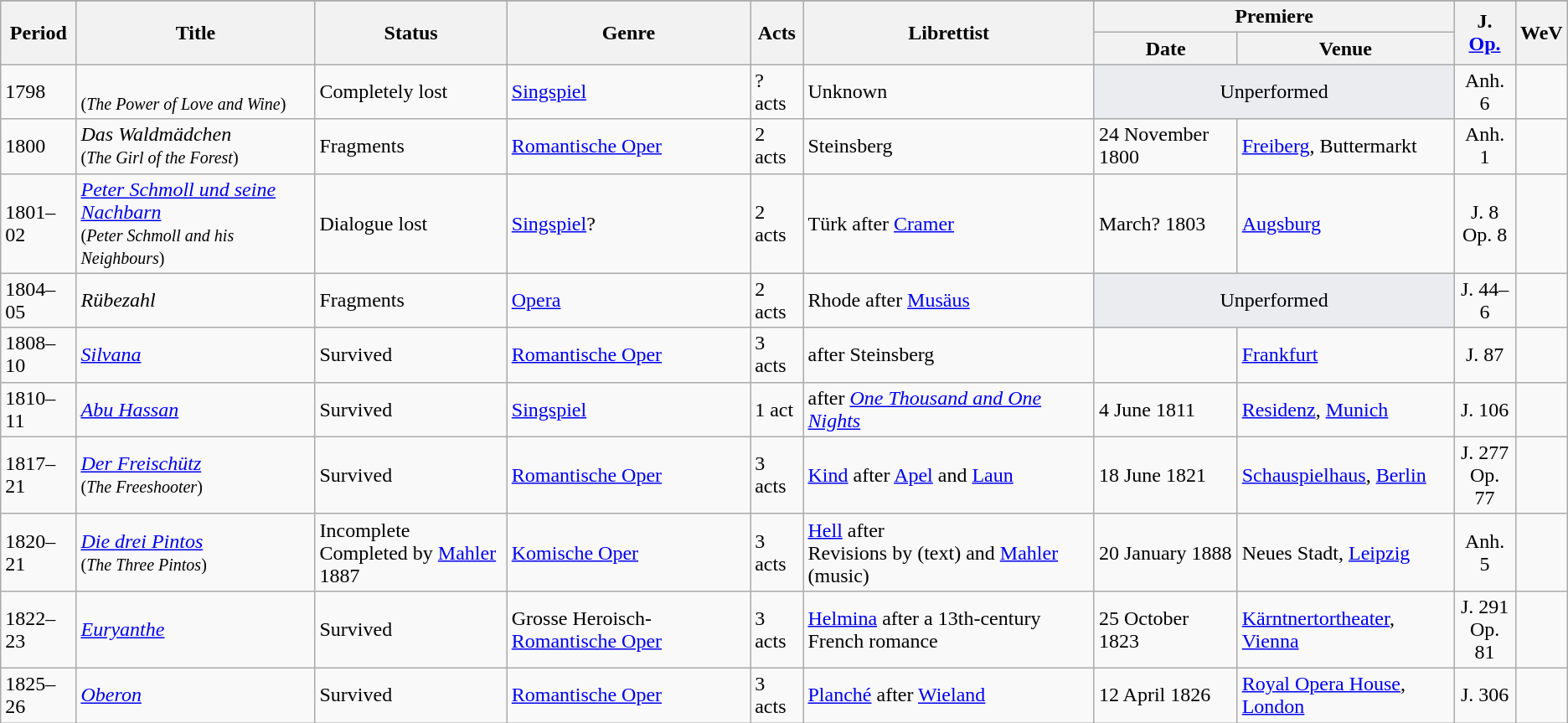<table class = "wikitable sortable plainrowheaders">
<tr>
</tr>
<tr>
<th rowspan="2">Period</th>
<th rowspan="2">Title</th>
<th rowspan="2">Status</th>
<th rowspan="2">Genre</th>
<th rowspan="2">Acts</th>
<th rowspan="2">Librettist</th>
<th colspan="2">Premiere</th>
<th rowspan="2">J.<br><a href='#'>Op.</a></th>
<th rowspan="2">WeV</th>
</tr>
<tr>
<th>Date</th>
<th>Venue</th>
</tr>
<tr>
<td>1798</td>
<td><em></em><br><small>(<em>The Power of Love and Wine</em>)</small></td>
<td>Completely lost</td>
<td><a href='#'>Singspiel</a></td>
<td data-sort-value="ZZZZ">? acts</td>
<td>Unknown</td>
<td colspan="2"  style="background-color: #EAECF0" align="center" data-sort-value="ZZZZ">Unperformed</td>
<td style="text-align:center;"> Anh. 6</td>
<td style="text-align:center;"></td>
</tr>
<tr>
<td>1800</td>
<td><em>Das Waldmädchen</em><br><small>(<em>The Girl of the Forest</em>)</small></td>
<td>Fragments</td>
<td><a href='#'>Romantische Oper</a></td>
<td>2 acts</td>
<td>Steinsberg</td>
<td>24 November 1800</td>
<td><a href='#'>Freiberg</a>, Buttermarkt</td>
<td style="text-align:center;"> Anh. 1</td>
<td style="text-align:center;"></td>
</tr>
<tr>
<td>1801–02</td>
<td><em><a href='#'>Peter Schmoll und seine Nachbarn</a></em><br><small>(<em>Peter Schmoll and his Neighbours</em>)</small></td>
<td>Dialogue lost</td>
<td><a href='#'>Singspiel</a>?</td>
<td>2 acts</td>
<td>Türk after <a href='#'>Cramer</a></td>
<td> March? 1803</td>
<td><a href='#'>Augsburg</a></td>
<td style="text-align:center;">J. 8<br>Op. 8</td>
<td style="text-align:center;"></td>
</tr>
<tr>
<td>1804–05</td>
<td><em>Rübezahl</em></td>
<td>Fragments</td>
<td><a href='#'>Opera</a></td>
<td>2 acts</td>
<td>Rhode after <a href='#'>Musäus</a></td>
<td colspan="2"  style="background-color: #EAECF0" align="center" data-sort-value="ZZZZ">Unperformed</td>
<td style="text-align:center;">J. 44–6<br></td>
<td style="text-align:center;"></td>
</tr>
<tr>
<td>1808–10</td>
<td><em><a href='#'>Silvana</a></em></td>
<td>Survived</td>
<td><a href='#'>Romantische Oper</a></td>
<td>3 acts</td>
<td> after Steinsberg</td>
<td></td>
<td><a href='#'>Frankfurt</a></td>
<td style="text-align:center;">J. 87<br></td>
<td style="text-align:center;"></td>
</tr>
<tr>
<td>1810–11</td>
<td><em><a href='#'>Abu Hassan</a></em></td>
<td>Survived</td>
<td><a href='#'>Singspiel</a></td>
<td>1 act</td>
<td> after <em><a href='#'>One Thousand and One Nights</a></em></td>
<td>4 June 1811</td>
<td><a href='#'>Residenz</a>, <a href='#'>Munich</a></td>
<td style="text-align:center;">J. 106<br></td>
<td style="text-align:center;"></td>
</tr>
<tr>
<td>1817–21</td>
<td><em><a href='#'>Der Freischütz</a></em><br><small>(<em>The Freeshooter</em>)</small></td>
<td>Survived</td>
<td><a href='#'>Romantische Oper</a></td>
<td>3 acts</td>
<td><a href='#'>Kind</a> after <a href='#'>Apel</a> and <a href='#'>Laun</a></td>
<td>18 June 1821</td>
<td><a href='#'>Schauspielhaus</a>, <a href='#'>Berlin</a></td>
<td style="text-align:center;">J. 277<br>Op. 77<br></td>
<td style="text-align:center;"></td>
</tr>
<tr>
<td>1820–21</td>
<td><em><a href='#'>Die drei Pintos</a></em><br><small>(<em>The Three Pintos</em>)</small></td>
<td>Incomplete<br>Completed by <a href='#'>Mahler</a> 1887</td>
<td><a href='#'>Komische Oper</a></td>
<td>3 acts</td>
<td><a href='#'>Hell</a> after <br>Revisions by  (text) and <a href='#'>Mahler</a> (music)</td>
<td>20 January 1888</td>
<td>Neues Stadt, <a href='#'>Leipzig</a></td>
<td style="text-align:center;"> Anh. 5<br></td>
<td style="text-align:center;"></td>
</tr>
<tr>
<td>1822–23</td>
<td><em><a href='#'>Euryanthe</a></em></td>
<td>Survived</td>
<td>Grosse Heroisch-<a href='#'>Romantische Oper</a></td>
<td>3 acts</td>
<td><a href='#'>Helmina</a> after a 13th-century French romance</td>
<td>25 October 1823</td>
<td><a href='#'>Kärntnertortheater</a>, <a href='#'>Vienna</a></td>
<td style="text-align:center;">J. 291<br>Op. 81<br></td>
<td style="text-align:center;"></td>
</tr>
<tr>
<td>1825–26</td>
<td><em><a href='#'>Oberon</a></em></td>
<td>Survived</td>
<td><a href='#'>Romantische Oper</a></td>
<td>3 acts</td>
<td><a href='#'>Planché</a> after <a href='#'>Wieland</a></td>
<td>12 April 1826</td>
<td><a href='#'>Royal Opera House</a>, <a href='#'>London</a></td>
<td style="text-align:center;">J. 306<br></td>
<td style="text-align:center;"></td>
</tr>
</table>
